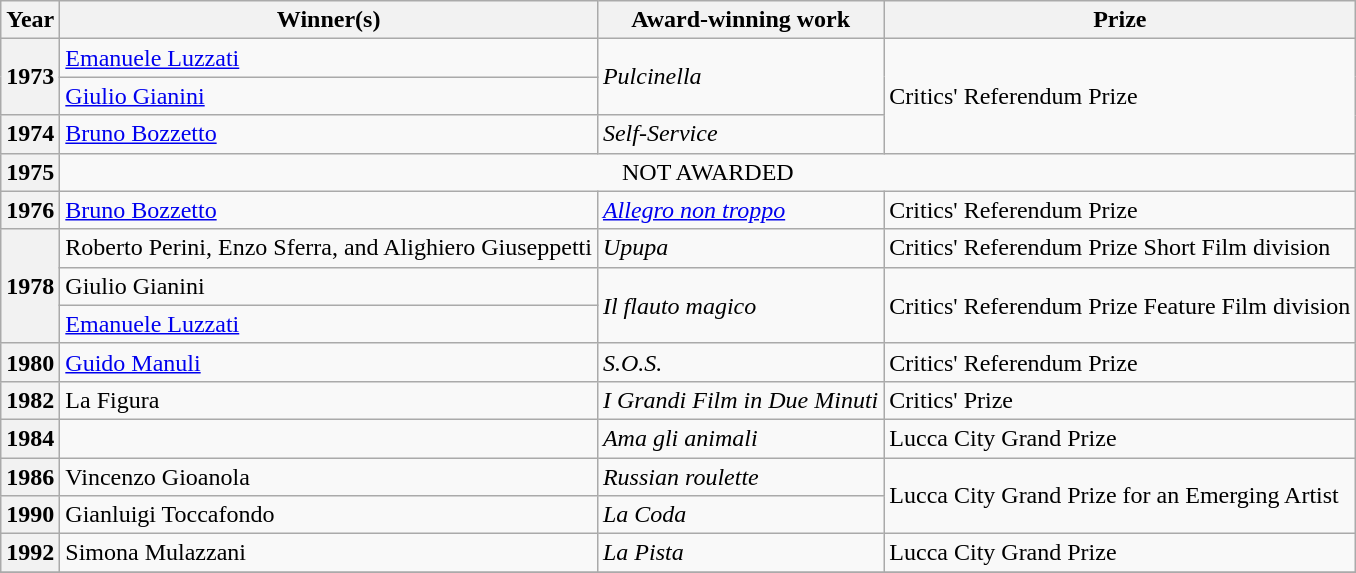<table class="wikitable sortable">
<tr>
<th>Year</th>
<th>Winner(s)</th>
<th>Award-winning work</th>
<th>Prize</th>
</tr>
<tr>
<th rowspan=2>1973</th>
<td><a href='#'>Emanuele Luzzati</a></td>
<td rowspan=2><em>Pulcinella</em></td>
<td rowspan = 3>Critics' Referendum Prize</td>
</tr>
<tr>
<td><a href='#'>Giulio Gianini</a></td>
</tr>
<tr>
<th>1974</th>
<td><a href='#'>Bruno Bozzetto</a></td>
<td><em>Self-Service</em></td>
</tr>
<tr>
<th>1975</th>
<td colspan=3 align=center>NOT AWARDED</td>
</tr>
<tr>
<th>1976</th>
<td><a href='#'>Bruno Bozzetto</a></td>
<td><em><a href='#'>Allegro non troppo</a></em></td>
<td>Critics' Referendum Prize</td>
</tr>
<tr>
<th rowspan=3>1978</th>
<td>Roberto Perini, Enzo Sferra, and Alighiero Giuseppetti</td>
<td><em>Upupa</em></td>
<td>Critics' Referendum Prize Short Film division</td>
</tr>
<tr>
<td>Giulio Gianini</td>
<td rowspan=2><em>Il flauto magico</em></td>
<td rowspan = 2>Critics' Referendum Prize Feature Film division</td>
</tr>
<tr>
<td><a href='#'>Emanuele Luzzati</a></td>
</tr>
<tr>
<th>1980</th>
<td><a href='#'>Guido Manuli</a></td>
<td><em>S.O.S.</em></td>
<td>Critics' Referendum Prize</td>
</tr>
<tr>
<th>1982</th>
<td>La Figura</td>
<td><em>I Grandi Film in Due Minuti</em></td>
<td>Critics' Prize</td>
</tr>
<tr>
<th>1984</th>
<td></td>
<td><em>Ama gli animali</em></td>
<td>Lucca City Grand Prize</td>
</tr>
<tr>
<th>1986</th>
<td>Vincenzo Gioanola</td>
<td><em>Russian roulette</em></td>
<td rowspan=2>Lucca City Grand Prize for an Emerging Artist</td>
</tr>
<tr>
<th>1990</th>
<td>Gianluigi Toccafondo</td>
<td><em>La Coda</em></td>
</tr>
<tr>
<th>1992</th>
<td>Simona Mulazzani</td>
<td><em>La Pista</em></td>
<td>Lucca City Grand Prize</td>
</tr>
<tr>
</tr>
</table>
